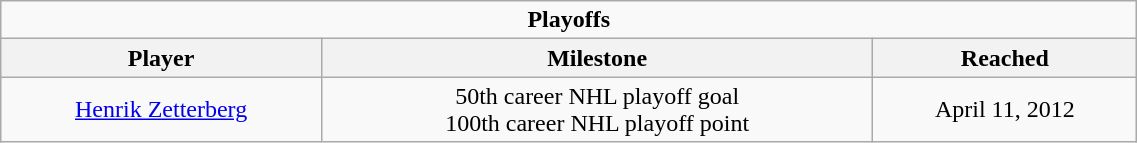<table class="wikitable" style="width:60%; text-align:center;">
<tr>
<td colspan="10" style="text-align:center;"><strong>Playoffs</strong></td>
</tr>
<tr>
<th>Player</th>
<th>Milestone</th>
<th>Reached</th>
</tr>
<tr>
<td><a href='#'>Henrik Zetterberg</a></td>
<td>50th career NHL playoff goal<br>100th career NHL playoff point</td>
<td>April 11, 2012</td>
</tr>
</table>
